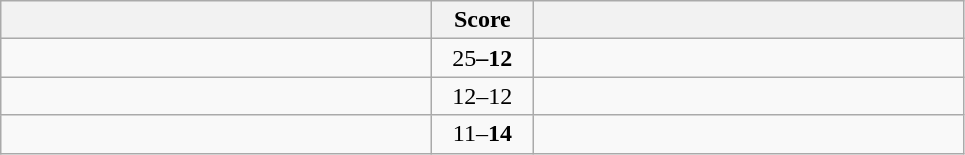<table class="wikitable" style="text-align: center;">
<tr>
<th width=280></th>
<th width=60>Score</th>
<th width=280></th>
</tr>
<tr>
<td align=left><strong></td>
<td></strong>25<strong>–12</td>
<td align=left></td>
</tr>
<tr>
<td align=left></td>
<td>12–</strong>12<strong></td>
<td align=left></strong></td>
</tr>
<tr>
<td align=left></td>
<td>11–<strong>14</strong></td>
<td align=left><strong></td>
</tr>
</table>
